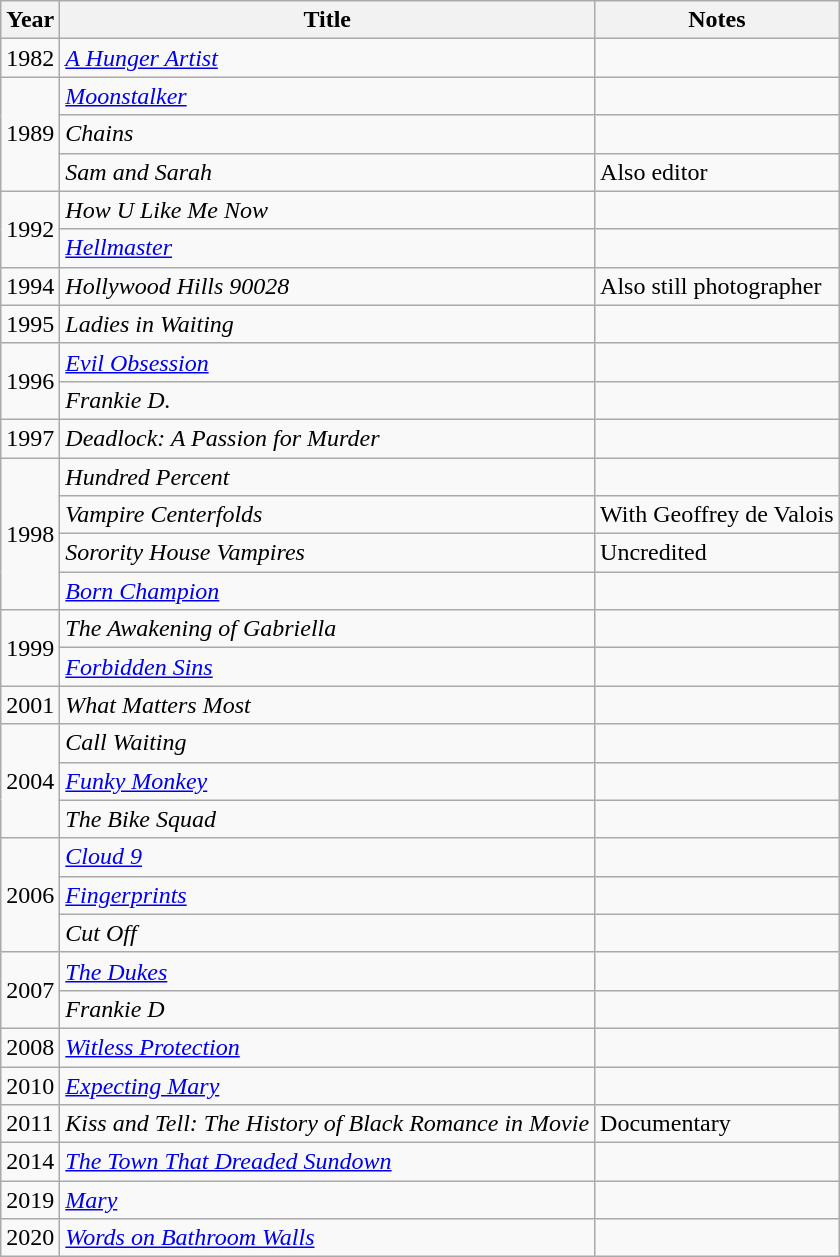<table class="wikitable plainrowheaders">
<tr>
<th>Year</th>
<th>Title</th>
<th>Notes</th>
</tr>
<tr>
<td>1982</td>
<td><em><a href='#'>A Hunger Artist</a></em></td>
<td></td>
</tr>
<tr>
<td rowspan=3>1989</td>
<td><em><a href='#'>Moonstalker</a></em></td>
<td></td>
</tr>
<tr>
<td><em>Chains</em></td>
<td></td>
</tr>
<tr>
<td><em>Sam and Sarah</em></td>
<td>Also editor</td>
</tr>
<tr>
<td rowspan=2>1992</td>
<td><em>How U Like Me Now</em></td>
<td></td>
</tr>
<tr>
<td><em><a href='#'>Hellmaster</a></em></td>
<td></td>
</tr>
<tr>
<td>1994</td>
<td><em>Hollywood Hills 90028</em></td>
<td>Also still photographer</td>
</tr>
<tr>
<td>1995</td>
<td><em>Ladies in Waiting</em></td>
<td></td>
</tr>
<tr>
<td rowspan=2>1996</td>
<td><em><a href='#'>Evil Obsession</a></em></td>
<td></td>
</tr>
<tr>
<td><em>Frankie D.</em></td>
<td></td>
</tr>
<tr>
<td>1997</td>
<td><em>Deadlock: A Passion for Murder</em></td>
<td></td>
</tr>
<tr>
<td rowspan=4>1998</td>
<td><em>Hundred Percent</em></td>
<td></td>
</tr>
<tr>
<td><em>Vampire Centerfolds</em></td>
<td>With Geoffrey de Valois</td>
</tr>
<tr>
<td><em>Sorority House Vampires</em></td>
<td>Uncredited</td>
</tr>
<tr>
<td><em><a href='#'>Born Champion</a></em></td>
<td></td>
</tr>
<tr>
<td rowspan=2>1999</td>
<td><em>The Awakening of Gabriella</em></td>
<td></td>
</tr>
<tr>
<td><em><a href='#'>Forbidden Sins</a></em></td>
<td></td>
</tr>
<tr>
<td>2001</td>
<td><em>What Matters Most</em></td>
<td></td>
</tr>
<tr>
<td rowspan=3>2004</td>
<td><em>Call Waiting</em></td>
<td></td>
</tr>
<tr>
<td><em><a href='#'>Funky Monkey</a></em></td>
<td></td>
</tr>
<tr>
<td><em>The Bike Squad</em></td>
<td></td>
</tr>
<tr>
<td rowspan=3>2006</td>
<td><em><a href='#'>Cloud 9</a></em></td>
<td></td>
</tr>
<tr>
<td><em><a href='#'>Fingerprints</a></em></td>
<td></td>
</tr>
<tr>
<td><em>Cut Off</em></td>
<td></td>
</tr>
<tr>
<td rowspan=2>2007</td>
<td><em><a href='#'>The Dukes</a></em></td>
<td></td>
</tr>
<tr>
<td><em>Frankie D</em></td>
<td></td>
</tr>
<tr>
<td>2008</td>
<td><em><a href='#'>Witless Protection</a></em></td>
<td></td>
</tr>
<tr>
<td>2010</td>
<td><em><a href='#'>Expecting Mary</a></em></td>
<td></td>
</tr>
<tr>
<td>2011</td>
<td><em>Kiss and Tell: The History of Black Romance in Movie</em></td>
<td>Documentary</td>
</tr>
<tr>
<td>2014</td>
<td><em><a href='#'>The Town That Dreaded Sundown</a></em></td>
<td></td>
</tr>
<tr>
<td>2019</td>
<td><em><a href='#'>Mary</a></em></td>
<td></td>
</tr>
<tr>
<td>2020</td>
<td><em><a href='#'>Words on Bathroom Walls</a></em></td>
<td></td>
</tr>
</table>
